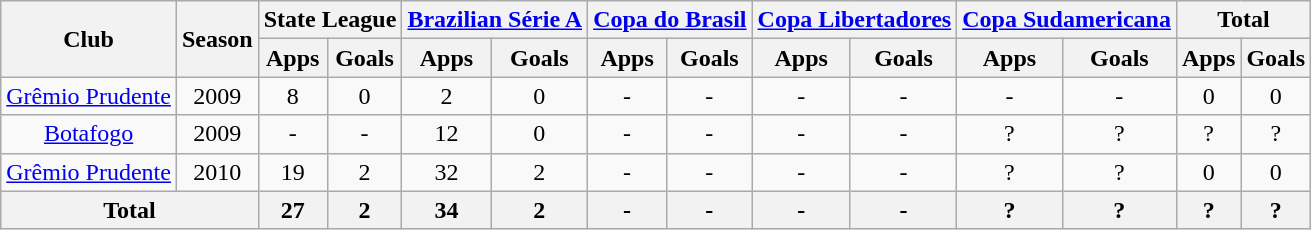<table class="wikitable" style="text-align: center;">
<tr>
<th rowspan=2>Club</th>
<th rowspan=2>Season</th>
<th colspan=2>State League</th>
<th colspan=2><a href='#'>Brazilian Série A</a></th>
<th colspan=2><a href='#'>Copa do Brasil</a></th>
<th colspan=2><a href='#'>Copa Libertadores</a></th>
<th colspan=2><a href='#'>Copa Sudamericana</a></th>
<th colspan=2>Total</th>
</tr>
<tr>
<th>Apps</th>
<th>Goals</th>
<th>Apps</th>
<th>Goals</th>
<th>Apps</th>
<th>Goals</th>
<th>Apps</th>
<th>Goals</th>
<th>Apps</th>
<th>Goals</th>
<th>Apps</th>
<th>Goals</th>
</tr>
<tr>
<td rowspan=1 valign="center"><a href='#'>Grêmio Prudente</a></td>
<td>2009</td>
<td>8</td>
<td>0</td>
<td>2</td>
<td>0</td>
<td>-</td>
<td>-</td>
<td>-</td>
<td>-</td>
<td>-</td>
<td>-</td>
<td>0</td>
<td>0</td>
</tr>
<tr>
<td rowspan=1 valign="center"><a href='#'>Botafogo</a></td>
<td>2009</td>
<td>-</td>
<td>-</td>
<td>12</td>
<td>0</td>
<td>-</td>
<td>-</td>
<td>-</td>
<td>-</td>
<td>?</td>
<td>?</td>
<td>?</td>
<td>?</td>
</tr>
<tr>
<td rowspan=1 valign="center"><a href='#'>Grêmio Prudente</a></td>
<td>2010</td>
<td>19</td>
<td>2</td>
<td>32</td>
<td>2</td>
<td>-</td>
<td>-</td>
<td>-</td>
<td>-</td>
<td>?</td>
<td>?</td>
<td>0</td>
<td>0</td>
</tr>
<tr>
<th colspan=2>Total</th>
<th>27</th>
<th>2</th>
<th>34</th>
<th>2</th>
<th>-</th>
<th>-</th>
<th>-</th>
<th>-</th>
<th>?</th>
<th>?</th>
<th>?</th>
<th>?</th>
</tr>
</table>
